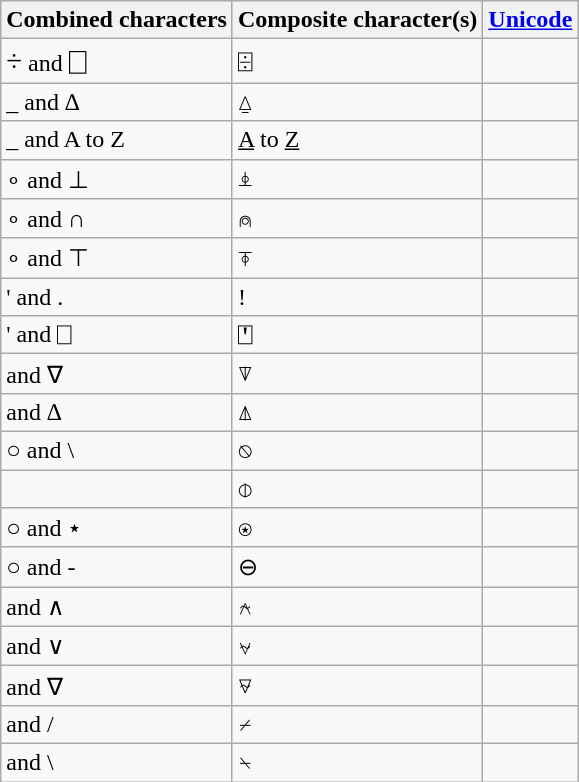<table class="wikitable">
<tr>
<th>Combined characters</th>
<th>Composite character(s)</th>
<th><a href='#'>Unicode</a></th>
</tr>
<tr>
<td><big>÷</big> and <big>⎕</big></td>
<td>⌹</td>
<td> </td>
</tr>
<tr>
<td>_ and ∆</td>
<td>⍙</td>
<td> </td>
</tr>
<tr>
<td>_ and A to Z</td>
<td><u>A</u> to <u>Z</u></td>
<td></td>
</tr>
<tr>
<td>∘ and ⊥</td>
<td>⍎</td>
<td> </td>
</tr>
<tr>
<td>∘ and ∩</td>
<td>⍝</td>
<td> </td>
</tr>
<tr>
<td>∘ and ⊤</td>
<td>⍕</td>
<td> </td>
</tr>
<tr>
<td>' and .</td>
<td>!</td>
<td> </td>
</tr>
<tr>
<td>' and ⎕</td>
<td>⍞</td>
<td> </td>
</tr>
<tr>
<td> and ∇</td>
<td>⍒</td>
<td> </td>
</tr>
<tr>
<td> and ∆</td>
<td>⍋</td>
<td> </td>
</tr>
<tr>
<td>○ and \</td>
<td>⍉</td>
<td> </td>
</tr>
<tr>
<td></td>
<td>⌽</td>
<td> </td>
</tr>
<tr>
<td>○ and ⋆</td>
<td>⍟</td>
<td> </td>
</tr>
<tr>
<td>○ and -</td>
<td>⊖</td>
<td> </td>
</tr>
<tr>
<td> and ∧</td>
<td>⍲</td>
<td> </td>
</tr>
<tr>
<td> and ∨</td>
<td>⍱</td>
<td> </td>
</tr>
<tr>
<td> and ∇</td>
<td>⍫</td>
<td> </td>
</tr>
<tr>
<td> and /</td>
<td>⌿</td>
<td> </td>
</tr>
<tr>
<td> and \</td>
<td>⍀</td>
<td> </td>
</tr>
</table>
